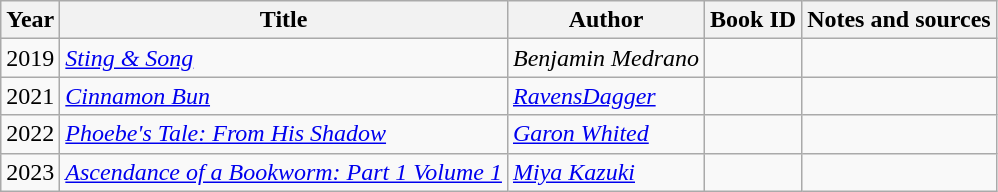<table class="wikitable">
<tr>
<th>Year</th>
<th>Title</th>
<th>Author</th>
<th>Book ID</th>
<th>Notes and sources</th>
</tr>
<tr>
<td>2019</td>
<td><em><a href='#'>Sting & Song</a></em></td>
<td><em>Benjamin Medrano</em></td>
<td></td>
<td></td>
</tr>
<tr>
<td>2021</td>
<td><em><a href='#'>Cinnamon Bun</a></em></td>
<td><em><a href='#'>RavensDagger</a></em></td>
<td></td>
<td></td>
</tr>
<tr>
<td>2022</td>
<td><em><a href='#'>Phoebe's Tale: From His Shadow</a></em></td>
<td><em><a href='#'>Garon Whited</a></em></td>
<td></td>
<td></td>
</tr>
<tr>
<td>2023</td>
<td><em><a href='#'>Ascendance of a Bookworm: Part 1 Volume 1</a></em></td>
<td><em><a href='#'>Miya Kazuki</a></em></td>
<td></td>
<td></td>
</tr>
</table>
